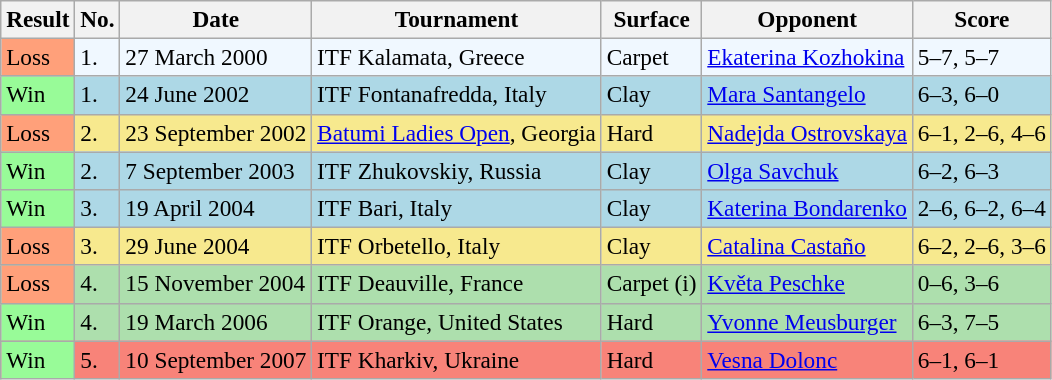<table class="sortable wikitable" style="font-size:97%;">
<tr>
<th>Result</th>
<th>No.</th>
<th>Date</th>
<th>Tournament</th>
<th>Surface</th>
<th>Opponent</th>
<th>Score</th>
</tr>
<tr style="background:#f0f8ff;">
<td style="background:#ffa07a;">Loss</td>
<td>1.</td>
<td>27 March 2000</td>
<td>ITF Kalamata, Greece</td>
<td>Carpet</td>
<td> <a href='#'>Ekaterina Kozhokina</a></td>
<td>5–7, 5–7</td>
</tr>
<tr bgcolor="lightblue">
<td style="background:#98fb98;">Win</td>
<td>1.</td>
<td>24 June 2002</td>
<td>ITF Fontanafredda, Italy</td>
<td>Clay</td>
<td> <a href='#'>Mara Santangelo</a></td>
<td>6–3, 6–0</td>
</tr>
<tr style="background:#f7e98e;">
<td style="background:#ffa07a;">Loss</td>
<td>2.</td>
<td>23 September 2002</td>
<td><a href='#'>Batumi Ladies Open</a>, Georgia</td>
<td>Hard</td>
<td> <a href='#'>Nadejda Ostrovskaya</a></td>
<td>6–1, 2–6, 4–6</td>
</tr>
<tr style="background:#add8e6;">
<td style="background:#98fb98;">Win</td>
<td>2.</td>
<td>7 September 2003</td>
<td>ITF Zhukovskiy, Russia</td>
<td>Clay</td>
<td> <a href='#'>Olga Savchuk</a></td>
<td>6–2, 6–3</td>
</tr>
<tr bgcolor="lightblue">
<td style="background:#98fb98;">Win</td>
<td>3.</td>
<td>19 April 2004</td>
<td>ITF Bari, Italy</td>
<td>Clay</td>
<td> <a href='#'>Katerina Bondarenko</a></td>
<td>2–6, 6–2, 6–4</td>
</tr>
<tr style="background:#f7e98e;">
<td style="background:#ffa07a;">Loss</td>
<td>3.</td>
<td>29 June 2004</td>
<td>ITF Orbetello, Italy</td>
<td>Clay</td>
<td> <a href='#'>Catalina Castaño</a></td>
<td>6–2, 2–6, 3–6</td>
</tr>
<tr style="background:#addfad;">
<td style="background:#ffa07a;">Loss</td>
<td>4.</td>
<td>15 November 2004</td>
<td>ITF Deauville, France</td>
<td>Carpet (i)</td>
<td> <a href='#'>Květa Peschke</a></td>
<td>0–6, 3–6</td>
</tr>
<tr style="background:#addfad;">
<td style="background:#98fb98;">Win</td>
<td>4.</td>
<td>19 March 2006</td>
<td>ITF Orange, United States</td>
<td>Hard</td>
<td> <a href='#'>Yvonne Meusburger</a></td>
<td>6–3, 7–5</td>
</tr>
<tr style="background:#f88379;">
<td style="background:#98fb98;">Win</td>
<td>5.</td>
<td>10 September 2007</td>
<td>ITF Kharkiv, Ukraine</td>
<td>Hard</td>
<td> <a href='#'>Vesna Dolonc</a></td>
<td>6–1, 6–1</td>
</tr>
</table>
